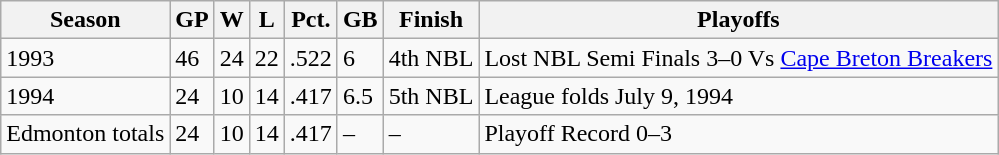<table class="wikitable">
<tr>
<th>Season</th>
<th>GP</th>
<th>W</th>
<th>L</th>
<th>Pct.</th>
<th>GB</th>
<th>Finish</th>
<th>Playoffs</th>
</tr>
<tr>
<td>1993</td>
<td>46</td>
<td>24</td>
<td>22</td>
<td>.522</td>
<td>6</td>
<td>4th NBL</td>
<td>Lost NBL Semi Finals 3–0 Vs <a href='#'>Cape Breton Breakers</a></td>
</tr>
<tr>
<td>1994</td>
<td>24</td>
<td>10</td>
<td>14</td>
<td>.417</td>
<td>6.5</td>
<td>5th NBL</td>
<td>League folds July 9, 1994</td>
</tr>
<tr>
<td>Edmonton totals</td>
<td>24</td>
<td>10</td>
<td>14</td>
<td>.417</td>
<td>–</td>
<td>–</td>
<td>Playoff Record 0–3</td>
</tr>
</table>
